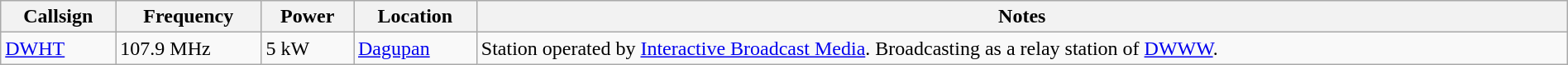<table class="wikitable sortable" style="width:100%" style="text-align:center;">
<tr>
<th>Callsign</th>
<th>Frequency</th>
<th>Power</th>
<th>Location</th>
<th>Notes</th>
</tr>
<tr>
<td><a href='#'>DWHT</a></td>
<td>107.9 MHz</td>
<td>5 kW</td>
<td><a href='#'>Dagupan</a></td>
<td>Station operated by <a href='#'>Interactive Broadcast Media</a>. Broadcasting as a relay station of <a href='#'>DWWW</a>.</td>
</tr>
</table>
